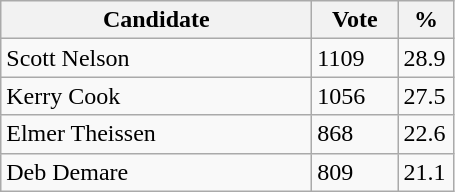<table class="wikitable">
<tr>
<th bgcolor="#DDDDFF" width="200px">Candidate</th>
<th bgcolor="#DDDDFF" width="50px">Vote</th>
<th bgcolor="#DDDDFF" width="30px">%</th>
</tr>
<tr>
<td>Scott Nelson</td>
<td>1109</td>
<td>28.9</td>
</tr>
<tr>
<td>Kerry Cook</td>
<td>1056</td>
<td>27.5</td>
</tr>
<tr>
<td>Elmer Theissen</td>
<td>868</td>
<td>22.6</td>
</tr>
<tr>
<td>Deb Demare</td>
<td>809</td>
<td>21.1</td>
</tr>
</table>
